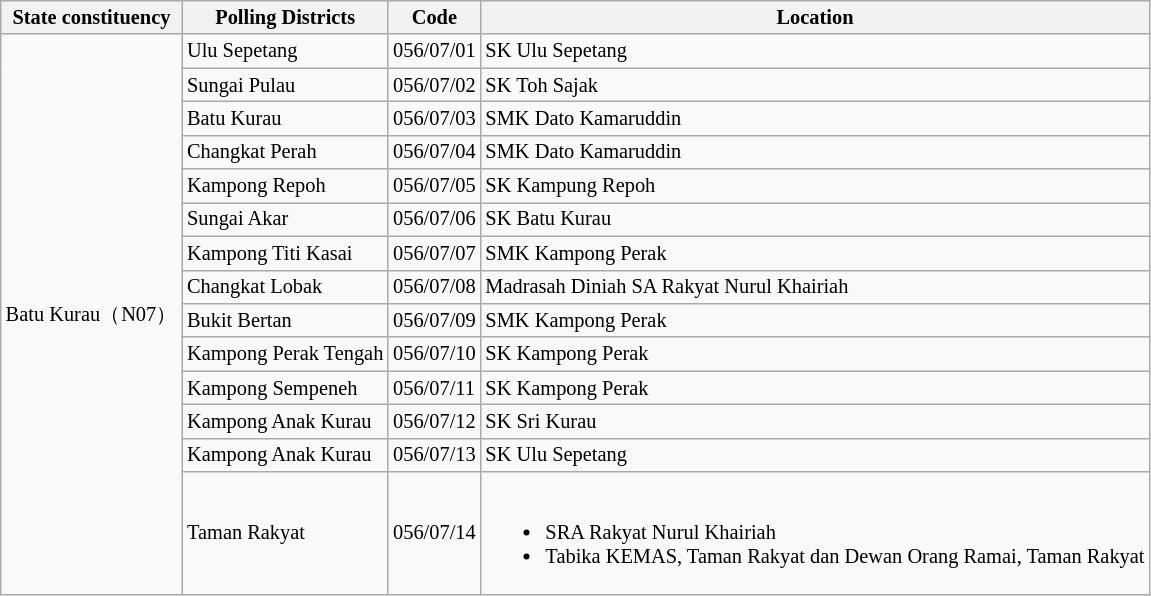<table class="wikitable sortable mw-collapsible" style="white-space:nowrap;font-size:85%">
<tr>
<th>State constituency</th>
<th>Polling Districts</th>
<th>Code</th>
<th>Location</th>
</tr>
<tr>
<td rowspan="14">Batu Kurau（N07）</td>
<td>Ulu Sepetang</td>
<td>056/07/01</td>
<td>SK Ulu Sepetang</td>
</tr>
<tr>
<td>Sungai Pulau</td>
<td>056/07/02</td>
<td>SK Toh Sajak</td>
</tr>
<tr>
<td>Batu Kurau</td>
<td>056/07/03</td>
<td>SMK Dato Kamaruddin</td>
</tr>
<tr>
<td>Changkat Perah</td>
<td>056/07/04</td>
<td>SMK Dato Kamaruddin</td>
</tr>
<tr>
<td>Kampong Repoh</td>
<td>056/07/05</td>
<td>SK Kampung Repoh</td>
</tr>
<tr>
<td>Sungai Akar</td>
<td>056/07/06</td>
<td>SK Batu Kurau</td>
</tr>
<tr>
<td>Kampong Titi Kasai</td>
<td>056/07/07</td>
<td>SMK Kampong Perak</td>
</tr>
<tr>
<td>Changkat Lobak</td>
<td>056/07/08</td>
<td>Madrasah Diniah SA Rakyat Nurul Khairiah</td>
</tr>
<tr>
<td>Bukit Bertan</td>
<td>056/07/09</td>
<td>SMK Kampong Perak</td>
</tr>
<tr>
<td>Kampong Perak Tengah</td>
<td>056/07/10</td>
<td>SK Kampong Perak</td>
</tr>
<tr>
<td>Kampong Sempeneh</td>
<td>056/07/11</td>
<td>SK Kampong Perak</td>
</tr>
<tr>
<td>Kampong Anak Kurau</td>
<td>056/07/12</td>
<td>SK Sri Kurau</td>
</tr>
<tr>
<td>Kampong Anak Kurau</td>
<td>056/07/13</td>
<td>SK Ulu Sepetang</td>
</tr>
<tr>
<td>Taman Rakyat</td>
<td>056/07/14</td>
<td><br><ul><li>SRA Rakyat Nurul Khairiah</li><li>Tabika KEMAS, Taman Rakyat dan Dewan Orang Ramai, Taman Rakyat</li></ul></td>
</tr>
</table>
